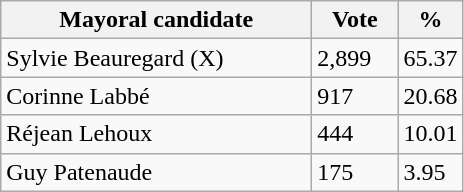<table class="wikitable">
<tr>
<th bgcolor="#DDDDFF" width="200px">Mayoral candidate</th>
<th bgcolor="#DDDDFF" width="50px">Vote</th>
<th bgcolor="#DDDDFF" width="30px">%</th>
</tr>
<tr>
<td>Sylvie Beauregard (X)</td>
<td>2,899</td>
<td>65.37</td>
</tr>
<tr>
<td>Corinne Labbé</td>
<td>917</td>
<td>20.68</td>
</tr>
<tr>
<td>Réjean Lehoux</td>
<td>444</td>
<td>10.01</td>
</tr>
<tr>
<td>Guy Patenaude</td>
<td>175</td>
<td>3.95</td>
</tr>
</table>
